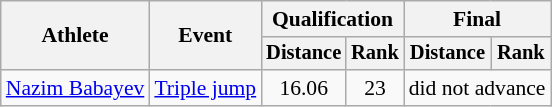<table class="wikitable" style="font-size:90%">
<tr>
<th rowspan=2>Athlete</th>
<th rowspan=2>Event</th>
<th colspan=2>Qualification</th>
<th colspan=2>Final</th>
</tr>
<tr style="font-size:95%">
<th>Distance</th>
<th>Rank</th>
<th>Distance</th>
<th>Rank</th>
</tr>
<tr align=center>
<td align=left><a href='#'>Nazim Babayev</a></td>
<td style="text-align:left;"><a href='#'>Triple jump</a></td>
<td>16.06</td>
<td>23</td>
<td colspan=2>did not advance</td>
</tr>
</table>
